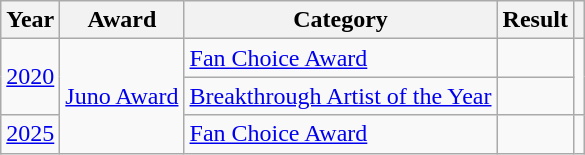<table class="wikitable sortable plainrowheaders">
<tr>
<th>Year</th>
<th>Award</th>
<th>Category</th>
<th>Result</th>
<th class="unsortable"></th>
</tr>
<tr>
<td rowspan="2"><a href='#'>2020</a></td>
<td rowspan="3"><a href='#'>Juno Award</a></td>
<td><a href='#'>Fan Choice Award</a></td>
<td></td>
<td rowspan="2" style="text-align:center;"></td>
</tr>
<tr>
<td><a href='#'>Breakthrough Artist of the Year</a></td>
<td></td>
</tr>
<tr>
<td rowspan="1"><a href='#'>2025</a></td>
<td><a href='#'>Fan Choice Award</a></td>
<td></td>
<td rowspan="2" style="text-align:center;"></td>
</tr>
</table>
